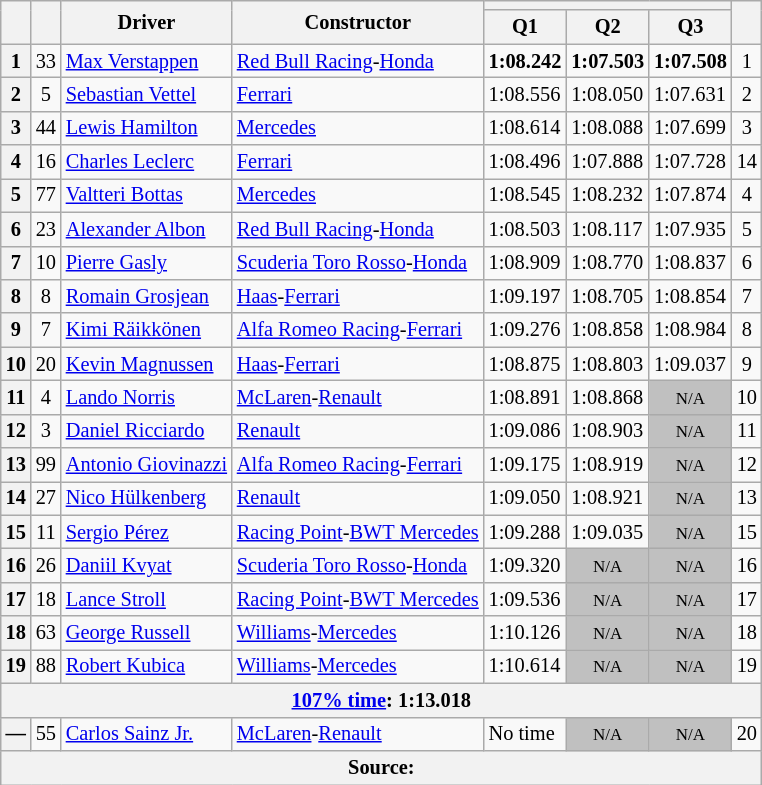<table class="wikitable sortable" style="font-size:85%">
<tr>
<th rowspan=2></th>
<th rowspan=2></th>
<th rowspan=2>Driver</th>
<th rowspan=2>Constructor</th>
<th colspan=3></th>
<th rowspan=2></th>
</tr>
<tr>
<th>Q1</th>
<th>Q2</th>
<th>Q3</th>
</tr>
<tr>
<th>1</th>
<td align="center">33</td>
<td data-sort-value="VER"> <a href='#'>Max Verstappen</a></td>
<td><a href='#'>Red Bull Racing</a>-<a href='#'>Honda</a></td>
<td><strong>1:08.242</strong></td>
<td><strong>1:07.503</strong></td>
<td><strong>1:07.508</strong></td>
<td align="center">1</td>
</tr>
<tr>
<th>2</th>
<td align="center">5</td>
<td data-sort-value="VET"> <a href='#'>Sebastian Vettel</a></td>
<td><a href='#'>Ferrari</a></td>
<td>1:08.556</td>
<td>1:08.050</td>
<td>1:07.631</td>
<td align="center">2</td>
</tr>
<tr>
<th>3</th>
<td align="center">44</td>
<td data-sort-value="HAM"> <a href='#'>Lewis Hamilton</a></td>
<td><a href='#'>Mercedes</a></td>
<td>1:08.614</td>
<td>1:08.088</td>
<td>1:07.699</td>
<td align="center">3</td>
</tr>
<tr>
<th>4</th>
<td align="center">16</td>
<td data-sort-value="LEC"> <a href='#'>Charles Leclerc</a></td>
<td><a href='#'>Ferrari</a></td>
<td>1:08.496</td>
<td>1:07.888</td>
<td>1:07.728</td>
<td align="center">14</td>
</tr>
<tr>
<th>5</th>
<td align="center">77</td>
<td data-sort-value="BOT"> <a href='#'>Valtteri Bottas</a></td>
<td><a href='#'>Mercedes</a></td>
<td>1:08.545</td>
<td>1:08.232</td>
<td>1:07.874</td>
<td align="center">4</td>
</tr>
<tr>
<th>6</th>
<td align="center">23</td>
<td data-sort-value="ALB"> <a href='#'>Alexander Albon</a></td>
<td><a href='#'>Red Bull Racing</a>-<a href='#'>Honda</a></td>
<td>1:08.503</td>
<td>1:08.117</td>
<td>1:07.935</td>
<td align="center">5</td>
</tr>
<tr>
<th>7</th>
<td align="center">10</td>
<td data-sort-value="GAS"> <a href='#'>Pierre Gasly</a></td>
<td><a href='#'>Scuderia Toro Rosso</a>-<a href='#'>Honda</a></td>
<td>1:08.909</td>
<td>1:08.770</td>
<td>1:08.837</td>
<td align="center">6</td>
</tr>
<tr>
<th>8</th>
<td align="center">8</td>
<td data-sort-value="GRO"> <a href='#'>Romain Grosjean</a></td>
<td><a href='#'>Haas</a>-<a href='#'>Ferrari</a></td>
<td>1:09.197</td>
<td>1:08.705</td>
<td>1:08.854</td>
<td align="center">7</td>
</tr>
<tr>
<th>9</th>
<td align="center">7</td>
<td data-sort-value="RAI"> <a href='#'>Kimi Räikkönen</a></td>
<td><a href='#'>Alfa Romeo Racing</a>-<a href='#'>Ferrari</a></td>
<td>1:09.276</td>
<td>1:08.858</td>
<td>1:08.984</td>
<td align="center">8</td>
</tr>
<tr>
<th>10</th>
<td align="center">20</td>
<td data-sort-value="MAG"> <a href='#'>Kevin Magnussen</a></td>
<td><a href='#'>Haas</a>-<a href='#'>Ferrari</a></td>
<td>1:08.875</td>
<td>1:08.803</td>
<td>1:09.037</td>
<td align="center">9</td>
</tr>
<tr>
<th>11</th>
<td align="center">4</td>
<td data-sort-value="NOR"> <a href='#'>Lando Norris</a></td>
<td><a href='#'>McLaren</a>-<a href='#'>Renault</a></td>
<td>1:08.891</td>
<td>1:08.868</td>
<td style="background: silver" align="center" data-sort-value="11"><small>N/A</small></td>
<td align="center">10</td>
</tr>
<tr>
<th>12</th>
<td align="center">3</td>
<td data-sort-value="RIC"> <a href='#'>Daniel Ricciardo</a></td>
<td><a href='#'>Renault</a></td>
<td>1:09.086</td>
<td>1:08.903</td>
<td style="background: silver" align="center" data-sort-value="12"><small>N/A</small></td>
<td align="center">11</td>
</tr>
<tr>
<th>13</th>
<td align="center">99</td>
<td data-sort-value="GIO" nowrap> <a href='#'>Antonio Giovinazzi</a></td>
<td><a href='#'>Alfa Romeo Racing</a>-<a href='#'>Ferrari</a></td>
<td>1:09.175</td>
<td>1:08.919</td>
<td style="background: silver" align="center" data-sort-value="13"><small>N/A</small></td>
<td align="center">12</td>
</tr>
<tr>
<th>14</th>
<td align="center">27</td>
<td data-sort-value="HUL"> <a href='#'>Nico Hülkenberg</a></td>
<td><a href='#'>Renault</a></td>
<td>1:09.050</td>
<td>1:08.921</td>
<td style="background: silver" align="center" data-sort-value="14"><small>N/A</small></td>
<td align="center">13</td>
</tr>
<tr>
<th>15</th>
<td align="center">11</td>
<td data-sort-value="PER"> <a href='#'>Sergio Pérez</a></td>
<td nowrap><a href='#'>Racing Point</a>-<a href='#'>BWT Mercedes</a></td>
<td>1:09.288</td>
<td>1:09.035</td>
<td style="background: silver" align="center" data-sort-value="15"><small>N/A</small></td>
<td align="center">15</td>
</tr>
<tr>
<th>16</th>
<td align="center">26</td>
<td data-sort-value="KVY"> <a href='#'>Daniil Kvyat</a></td>
<td><a href='#'>Scuderia Toro Rosso</a>-<a href='#'>Honda</a></td>
<td>1:09.320</td>
<td style="background: silver" align="center" data-sort-value="16"><small>N/A</small></td>
<td style="background: silver" align="center" data-sort-value="16"><small>N/A</small></td>
<td align="center">16</td>
</tr>
<tr>
<th>17</th>
<td align="center">18</td>
<td data-sort-value="STR"> <a href='#'>Lance Stroll</a></td>
<td><a href='#'>Racing Point</a>-<a href='#'>BWT Mercedes</a></td>
<td>1:09.536</td>
<td style="background: silver" align="center" data-sort-value="17"><small>N/A</small></td>
<td style="background: silver" align="center" data-sort-value="17"><small>N/A</small></td>
<td align="center">17</td>
</tr>
<tr>
<th>18</th>
<td align="center">63</td>
<td data-sort-value="RUS"> <a href='#'>George Russell</a></td>
<td><a href='#'>Williams</a>-<a href='#'>Mercedes</a></td>
<td>1:10.126</td>
<td style="background: silver" align="center" data-sort-value="18"><small>N/A</small></td>
<td style="background: silver" align="center" data-sort-value="18"><small>N/A</small></td>
<td align="center">18</td>
</tr>
<tr>
<th>19</th>
<td align="center">88</td>
<td data-sort-value="KUB"> <a href='#'>Robert Kubica</a></td>
<td><a href='#'>Williams</a>-<a href='#'>Mercedes</a></td>
<td>1:10.614</td>
<td style="background: silver" align="center" data-sort-value="19"><small>N/A</small></td>
<td style="background: silver" align="center" data-sort-value="19"><small>N/A</small></td>
<td align="center">19</td>
</tr>
<tr class="sortbottom">
<th colspan="8"><a href='#'>107% time</a>: 1:13.018</th>
</tr>
<tr>
<th data-sort-value="20">—</th>
<td align="center">55</td>
<td data-sort-value="SAI"> <a href='#'>Carlos Sainz Jr.</a></td>
<td><a href='#'>McLaren</a>-<a href='#'>Renault</a></td>
<td data-sort-value="2:00" nowrap>No time</td>
<td style="background: silver" align="center" data-sort-value="20"><small>N/A</small></td>
<td style="background: silver" align="center" data-sort-value="20"><small>N/A</small></td>
<td align="center">20</td>
</tr>
<tr>
<th colspan="8">Source:</th>
</tr>
</table>
